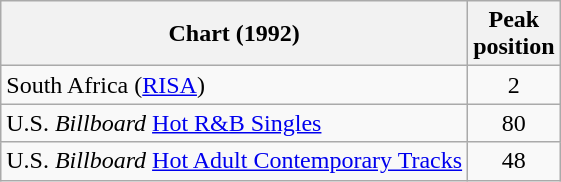<table class="wikitable sortable">
<tr>
<th>Chart (1992)</th>
<th>Peak<br>position</th>
</tr>
<tr>
<td align="left">South Africa (<a href='#'>RISA</a>)</td>
<td align="center">2</td>
</tr>
<tr>
<td>U.S. <em>Billboard</em> <a href='#'>Hot R&B Singles</a></td>
<td align="center">80</td>
</tr>
<tr>
<td>U.S. <em>Billboard</em> <a href='#'>Hot Adult Contemporary Tracks</a></td>
<td align="center">48</td>
</tr>
</table>
